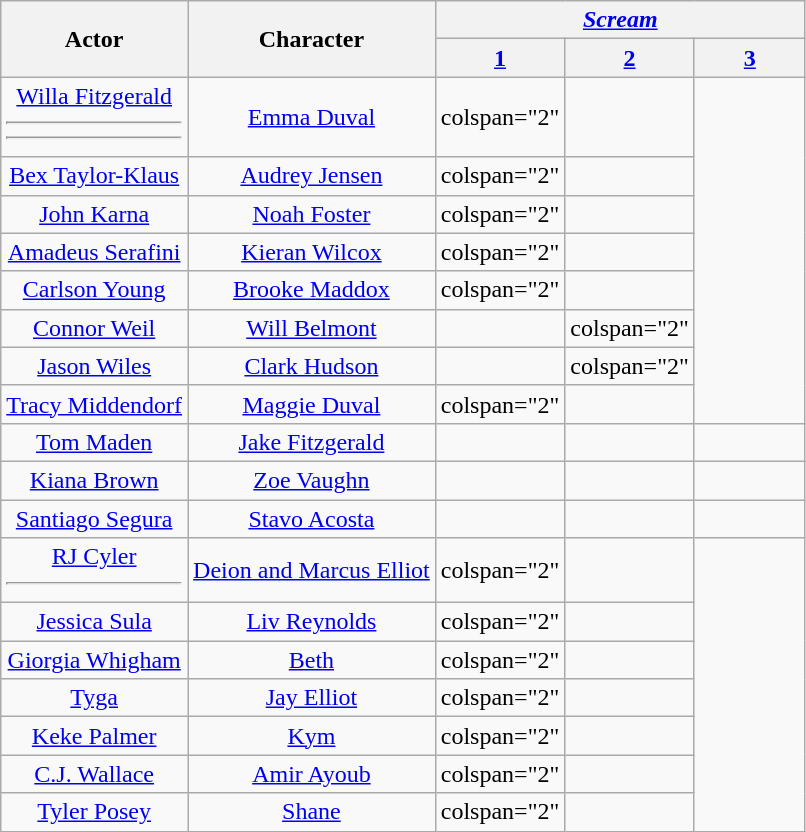<table class="wikitable" style="text-align:center;">
<tr>
<th rowspan="2">Actor</th>
<th rowspan="2">Character</th>
<th colspan="3"><em><a href='#'>Scream</a></em></th>
</tr>
<tr>
<th style="width:50pt;"><a href='#'>1</a></th>
<th style="width:50pt;"><a href='#'>2</a></th>
<th style="width:50pt;"><a href='#'>3</a></th>
</tr>
<tr>
<td><a href='#'>Willa Fitzgerald</a><hr><hr></td>
<td><a href='#'>Emma Duval</a></td>
<td>colspan="2" </td>
<td></td>
</tr>
<tr>
<td><a href='#'>Bex Taylor-Klaus</a></td>
<td><a href='#'>Audrey Jensen</a></td>
<td>colspan="2" </td>
<td></td>
</tr>
<tr>
<td><a href='#'>John Karna</a></td>
<td><a href='#'>Noah Foster</a></td>
<td>colspan="2" </td>
<td></td>
</tr>
<tr>
<td><a href='#'>Amadeus Serafini</a></td>
<td><a href='#'>Kieran Wilcox</a></td>
<td>colspan="2" </td>
<td></td>
</tr>
<tr>
<td><a href='#'>Carlson Young</a></td>
<td><a href='#'>Brooke Maddox</a></td>
<td>colspan="2" </td>
<td></td>
</tr>
<tr>
<td><a href='#'>Connor Weil</a></td>
<td><a href='#'>Will Belmont</a></td>
<td></td>
<td>colspan="2" </td>
</tr>
<tr>
<td><a href='#'>Jason Wiles</a></td>
<td><a href='#'>Clark Hudson</a></td>
<td></td>
<td>colspan="2" </td>
</tr>
<tr>
<td><a href='#'>Tracy Middendorf</a></td>
<td><a href='#'>Maggie Duval</a></td>
<td>colspan="2" </td>
<td></td>
</tr>
<tr>
<td><a href='#'>Tom Maden</a></td>
<td><a href='#'>Jake Fitzgerald</a></td>
<td></td>
<td></td>
<td></td>
</tr>
<tr>
<td><a href='#'>Kiana Brown</a></td>
<td><a href='#'>Zoe Vaughn</a></td>
<td></td>
<td></td>
<td></td>
</tr>
<tr>
<td><a href='#'>Santiago Segura</a></td>
<td><a href='#'>Stavo Acosta</a></td>
<td></td>
<td></td>
<td></td>
</tr>
<tr>
<td><a href='#'>RJ Cyler</a><hr></td>
<td><a href='#'>Deion and Marcus Elliot</a></td>
<td>colspan="2" </td>
<td></td>
</tr>
<tr>
<td><a href='#'>Jessica Sula</a></td>
<td><a href='#'>Liv Reynolds</a></td>
<td>colspan="2" </td>
<td></td>
</tr>
<tr>
<td><a href='#'>Giorgia Whigham</a></td>
<td><a href='#'>Beth</a></td>
<td>colspan="2" </td>
<td></td>
</tr>
<tr>
<td><a href='#'>Tyga</a></td>
<td><a href='#'>Jay Elliot</a></td>
<td>colspan="2" </td>
<td></td>
</tr>
<tr>
<td><a href='#'>Keke Palmer</a></td>
<td><a href='#'>Kym</a></td>
<td>colspan="2" </td>
<td></td>
</tr>
<tr>
<td><a href='#'>C.J. Wallace</a></td>
<td><a href='#'>Amir Ayoub</a></td>
<td>colspan="2" </td>
<td></td>
</tr>
<tr>
<td><a href='#'>Tyler Posey</a></td>
<td><a href='#'>Shane</a></td>
<td>colspan="2" </td>
<td></td>
</tr>
</table>
